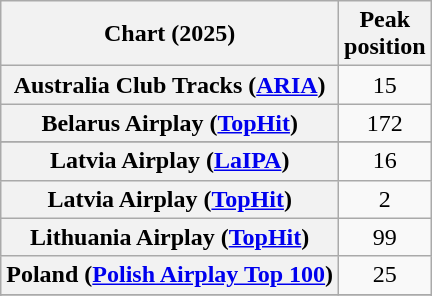<table class="wikitable sortable plainrowheaders" style="text-align:center">
<tr>
<th scope="col">Chart (2025)</th>
<th scope="col">Peak<br>position</th>
</tr>
<tr>
<th scope="row">Australia Club Tracks (<a href='#'>ARIA</a>)</th>
<td>15</td>
</tr>
<tr>
<th scope="row">Belarus Airplay (<a href='#'>TopHit</a>)</th>
<td>172</td>
</tr>
<tr>
</tr>
<tr>
<th scope="row">Latvia Airplay (<a href='#'>LaIPA</a>)</th>
<td>16</td>
</tr>
<tr>
<th scope="row">Latvia Airplay (<a href='#'>TopHit</a>)</th>
<td>2</td>
</tr>
<tr>
<th scope="row">Lithuania Airplay (<a href='#'>TopHit</a>)</th>
<td>99</td>
</tr>
<tr>
<th scope="row">Poland (<a href='#'>Polish Airplay Top 100</a>)</th>
<td>25</td>
</tr>
<tr>
</tr>
<tr>
</tr>
<tr>
</tr>
</table>
